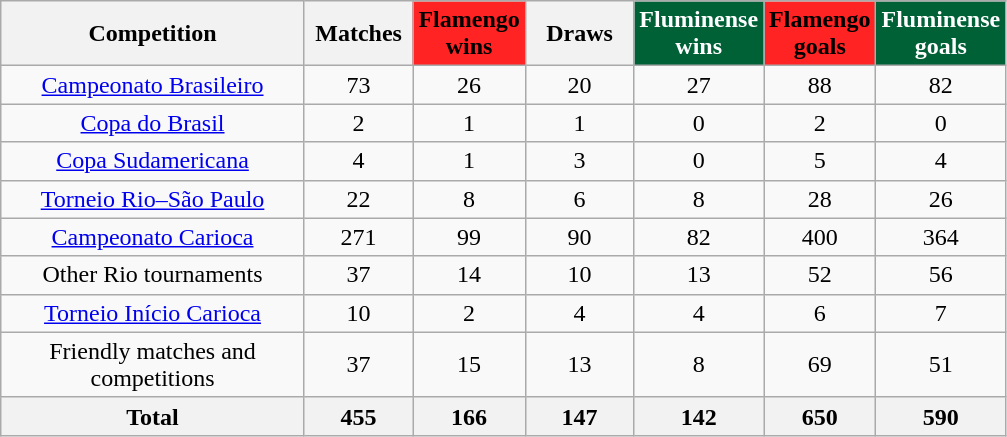<table class="wikitable" style="text-align: center;">
<tr>
<th width="195">Competition</th>
<th width="65">Matches</th>
<th width="65" style="background:#ff2323">Flamengo<br>wins</th>
<th width="65">Draws</th>
<th width="65" style="background:#006036; color:#ffffff">Fluminense<br>wins</th>
<th width="65" style="background:#ff2323">Flamengo<br>goals</th>
<th width="65" style="background:#006036; color:#ffffff">Fluminense<br>goals</th>
</tr>
<tr>
<td><a href='#'>Campeonato Brasileiro</a></td>
<td>73</td>
<td>26</td>
<td>20</td>
<td>27</td>
<td>88</td>
<td>82</td>
</tr>
<tr>
<td><a href='#'>Copa do Brasil</a></td>
<td>2</td>
<td>1</td>
<td>1</td>
<td>0</td>
<td>2</td>
<td>0</td>
</tr>
<tr>
<td><a href='#'>Copa Sudamericana</a></td>
<td>4</td>
<td>1</td>
<td>3</td>
<td>0</td>
<td>5</td>
<td>4</td>
</tr>
<tr>
<td><a href='#'>Torneio Rio–São Paulo</a></td>
<td>22</td>
<td>8</td>
<td>6</td>
<td>8</td>
<td>28</td>
<td>26</td>
</tr>
<tr>
<td><a href='#'>Campeonato Carioca</a></td>
<td>271</td>
<td>99</td>
<td>90</td>
<td>82</td>
<td>400</td>
<td>364</td>
</tr>
<tr>
<td>Other Rio tournaments</td>
<td>37</td>
<td>14</td>
<td>10</td>
<td>13</td>
<td>52</td>
<td>56</td>
</tr>
<tr>
<td><a href='#'>Torneio Início Carioca</a></td>
<td>10</td>
<td>2</td>
<td>4</td>
<td>4</td>
<td>6</td>
<td>7</td>
</tr>
<tr>
<td>Friendly matches and competitions</td>
<td>37</td>
<td>15</td>
<td>13</td>
<td>8</td>
<td>69</td>
<td>51</td>
</tr>
<tr>
<th>Total</th>
<th>455</th>
<th>166</th>
<th>147</th>
<th>142</th>
<th>650</th>
<th>590</th>
</tr>
</table>
